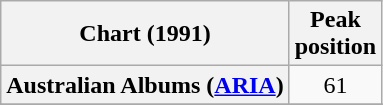<table class="wikitable sortable plainrowheaders">
<tr>
<th scope="col">Chart (1991)</th>
<th acope="col">Peak<br>position</th>
</tr>
<tr>
<th scope="row">Australian Albums (<a href='#'>ARIA</a>)</th>
<td style="text-align:center;">61</td>
</tr>
<tr>
</tr>
<tr>
</tr>
<tr>
</tr>
<tr>
</tr>
<tr>
</tr>
<tr>
</tr>
</table>
